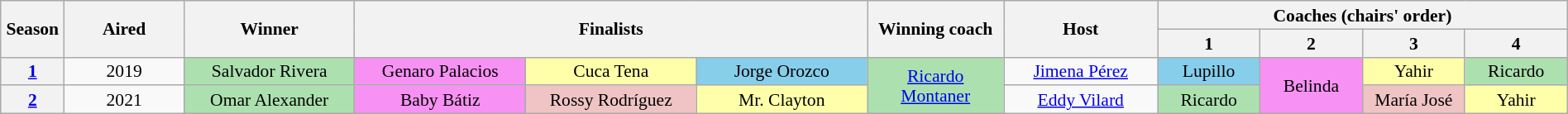<table class="wikitable" style="text-align:center; font-size:90%; line-height:16px; width:100%">
<tr>
<th rowspan="2" scope="col" style="width:02%">Season</th>
<th rowspan="2" scope="col" style="width:07%">Aired</th>
<th rowspan="2" scope="col" style="width:10%">Winner</th>
<th rowspan="2" colspan="3" style="width:10%">Finalists</th>
<th rowspan="2" scope="col" style="width:8%">Winning coach</th>
<th rowspan="2" scope="col" style="width:9%">Host</th>
<th colspan="4" scope="col" style="width:24%">Coaches (chairs' order)</th>
</tr>
<tr>
<th style="width:06%">1</th>
<th style="width:06%">2</th>
<th style="width:06%">3</th>
<th style="width:06%">4</th>
</tr>
<tr>
<th><a href='#'>1</a></th>
<td>2019</td>
<td style="background:#ace1af">Salvador Rivera</td>
<td style="background:#f791f3; width:10%">Genaro Palacios</td>
<td style="background:#ffffaa; width:10%">Cuca Tena</td>
<td style="background:#87ceeb; width:10%">Jorge Orozco</td>
<td style="background:#ace1af" rowspan="2"><a href='#'>Ricardo Montaner</a></td>
<td><a href='#'>Jimena Pérez</a></td>
<td style="background:#87ceeb">Lupillo</td>
<td style="background:#f791f3" rowspan="2">Belinda</td>
<td style="background:#ffffaa">Yahir</td>
<td style="background:#ace1af">Ricardo</td>
</tr>
<tr>
<th><a href='#'>2</a></th>
<td>2021</td>
<td style="background:#ace1af">Omar Alexander</td>
<td style="background:#f791f3">Baby Bátiz</td>
<td style="background:#f0c4c4">Rossy Rodríguez</td>
<td style="background:#ffffaa">Mr. Clayton</td>
<td><a href='#'>Eddy Vilard</a></td>
<td style="background:#ace1af">Ricardo</td>
<td style="background:#f0c4c4">María José</td>
<td style="background:#ffffaa">Yahir</td>
</tr>
</table>
